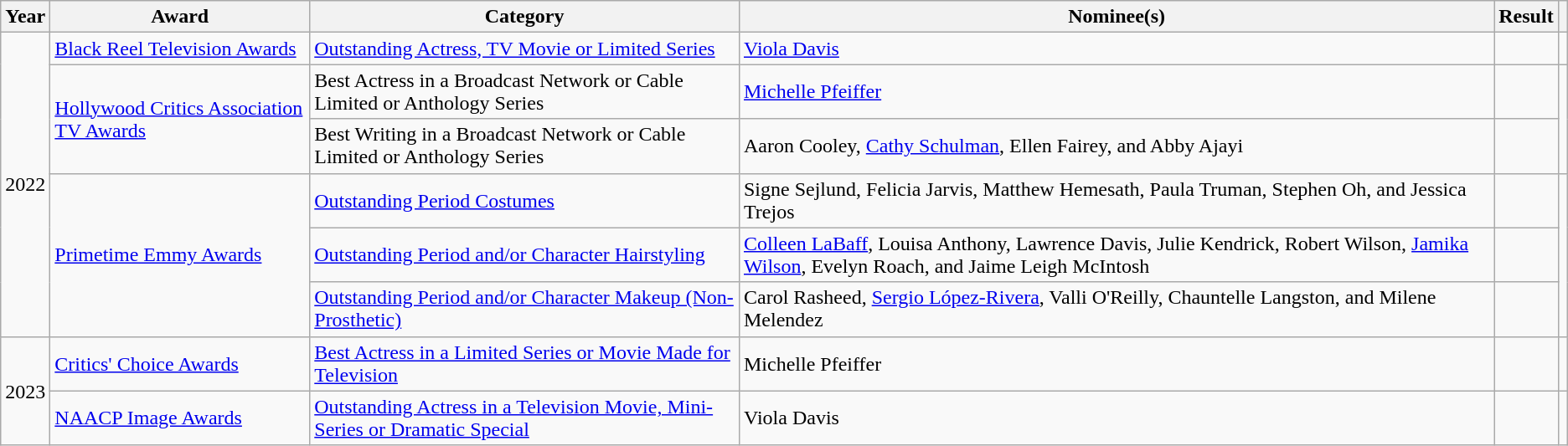<table class="wikitable plainrowheaders sortable">
<tr>
<th scope="col">Year</th>
<th scope="col">Award</th>
<th scope="col">Category</th>
<th scope="col">Nominee(s)</th>
<th scope="col">Result</th>
<th scope="col" class="unsortable"></th>
</tr>
<tr>
<td align="center" rowspan="6">2022</td>
<td><a href='#'>Black Reel Television Awards</a></td>
<td><a href='#'>Outstanding Actress, TV Movie or Limited Series</a></td>
<td><a href='#'>Viola Davis</a></td>
<td></td>
<td align="center"></td>
</tr>
<tr>
<td rowspan="2"><a href='#'>Hollywood Critics Association TV Awards</a></td>
<td>Best Actress in a Broadcast Network or Cable Limited or Anthology Series</td>
<td><a href='#'>Michelle Pfeiffer</a></td>
<td></td>
<td align="center" rowspan="2"></td>
</tr>
<tr>
<td>Best Writing in a Broadcast Network or Cable Limited or Anthology Series</td>
<td>Aaron Cooley, <a href='#'>Cathy Schulman</a>, Ellen Fairey, and Abby Ajayi </td>
<td></td>
</tr>
<tr>
<td rowspan="3"><a href='#'>Primetime Emmy Awards</a></td>
<td><a href='#'>Outstanding Period Costumes</a></td>
<td>Signe Sejlund, Felicia Jarvis, Matthew Hemesath, Paula Truman, Stephen Oh, and Jessica Trejos </td>
<td></td>
<td align="center" rowspan="3"></td>
</tr>
<tr>
<td><a href='#'>Outstanding Period and/or Character Hairstyling</a></td>
<td><a href='#'>Colleen LaBaff</a>, Louisa Anthony, Lawrence Davis, Julie Kendrick, Robert Wilson, <a href='#'>Jamika Wilson</a>, Evelyn Roach, and Jaime Leigh McIntosh </td>
<td></td>
</tr>
<tr>
<td><a href='#'>Outstanding Period and/or Character Makeup (Non-Prosthetic)</a></td>
<td>Carol Rasheed, <a href='#'>Sergio López-Rivera</a>, Valli O'Reilly, Chauntelle Langston, and Milene Melendez </td>
<td></td>
</tr>
<tr>
<td align="center" rowspan="2">2023</td>
<td><a href='#'>Critics' Choice Awards</a></td>
<td><a href='#'>Best Actress in a Limited Series or Movie Made for Television</a></td>
<td>Michelle Pfeiffer</td>
<td></td>
<td align="center"></td>
</tr>
<tr>
<td><a href='#'>NAACP Image Awards</a></td>
<td><a href='#'>Outstanding Actress in a Television Movie, Mini-Series or Dramatic Special</a></td>
<td>Viola Davis</td>
<td></td>
<td align="center"></td>
</tr>
</table>
